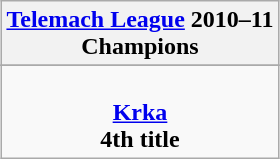<table class="wikitable" style="text-align: center; margin: 0 auto;">
<tr>
<th><a href='#'>Telemach League</a> 2010–11<br>Champions</th>
</tr>
<tr>
</tr>
<tr>
<td> <br><strong><a href='#'>Krka</a></strong><br><strong>4th title</strong></td>
</tr>
</table>
